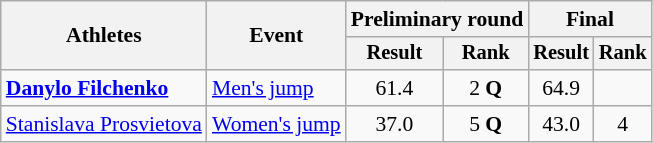<table class=wikitable style="font-size:90%">
<tr>
<th rowspan="2">Athletes</th>
<th rowspan="2">Event</th>
<th colspan="2">Preliminary round</th>
<th colspan="2">Final</th>
</tr>
<tr style="font-size:95%">
<th>Result</th>
<th>Rank</th>
<th>Result</th>
<th>Rank</th>
</tr>
<tr align=center>
<td align=left><strong><a href='#'>Danylo Filchenko</a></strong></td>
<td align=left><a href='#'>Men's jump</a></td>
<td>61.4</td>
<td>2 <strong>Q</strong></td>
<td>64.9</td>
<td></td>
</tr>
<tr align=center>
<td align=left><a href='#'>Stanislava Prosvietova</a></td>
<td align=left><a href='#'>Women's jump</a></td>
<td>37.0</td>
<td>5 <strong>Q</strong></td>
<td>43.0</td>
<td>4</td>
</tr>
</table>
